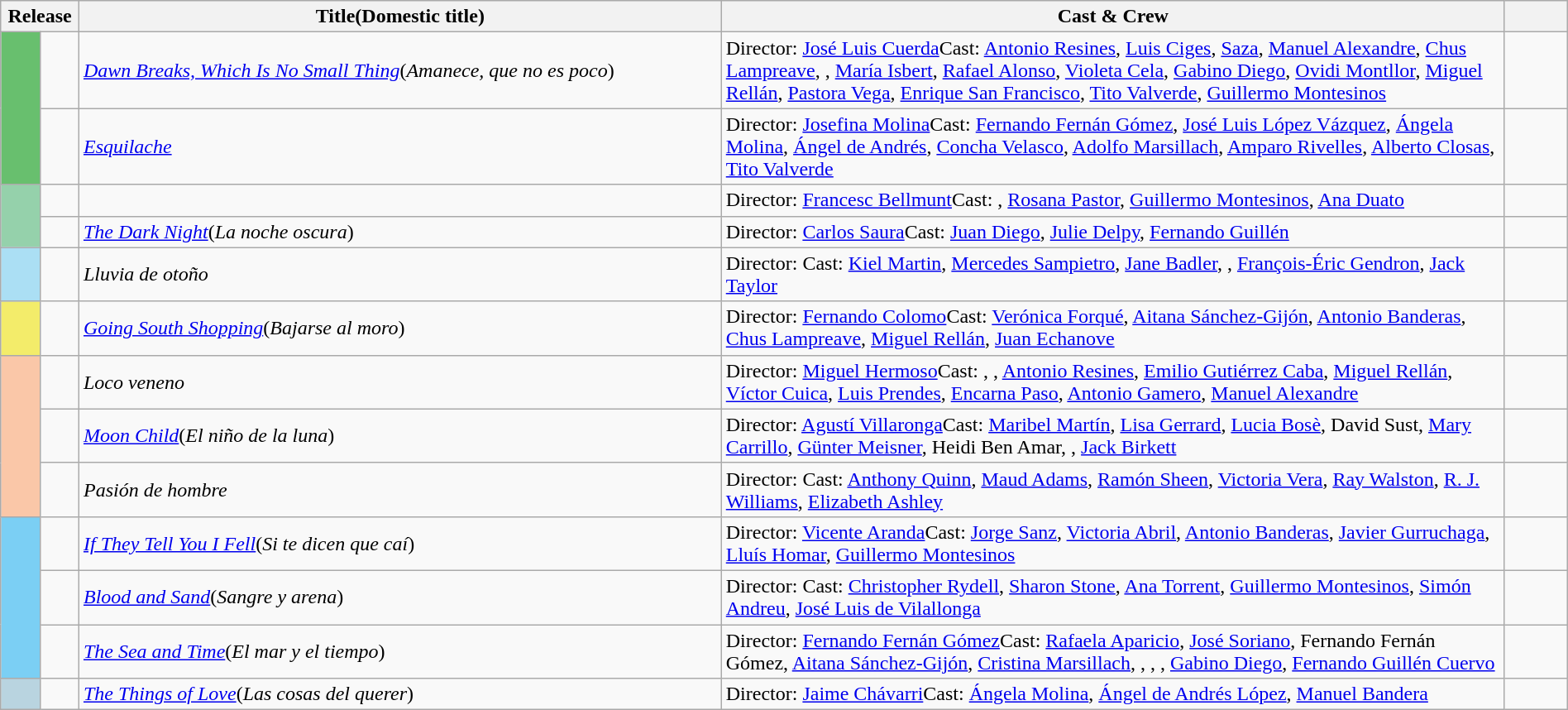<table class="wikitable sortable" style="width:100%;">
<tr>
<th colspan="2" style="width:5%;">Release</th>
<th>Title(Domestic title)</th>
<th style="width:50%;">Cast & Crew</th>
<th style="width:4%;"></th>
</tr>
<tr>
<td rowspan = "2" bgcolor = #68bf6e></td>
<td></td>
<td><em><a href='#'>Dawn Breaks, Which Is No Small Thing</a></em>(<em>Amanece, que no es poco</em>)</td>
<td>Director: <a href='#'>José Luis Cuerda</a>Cast: <a href='#'>Antonio Resines</a>, <a href='#'>Luis Ciges</a>, <a href='#'>Saza</a>, <a href='#'>Manuel Alexandre</a>, <a href='#'>Chus Lampreave</a>, , <a href='#'>María Isbert</a>, <a href='#'>Rafael Alonso</a>, <a href='#'>Violeta Cela</a>, <a href='#'>Gabino Diego</a>, <a href='#'>Ovidi Montllor</a>, <a href='#'>Miguel Rellán</a>, <a href='#'>Pastora Vega</a>, <a href='#'>Enrique San Francisco</a>, <a href='#'>Tito Valverde</a>, <a href='#'>Guillermo Montesinos</a></td>
<td></td>
</tr>
<tr>
<td></td>
<td><em><a href='#'>Esquilache</a></em></td>
<td>Director: <a href='#'>Josefina Molina</a>Cast: <a href='#'>Fernando Fernán Gómez</a>, <a href='#'>José Luis López Vázquez</a>, <a href='#'>Ángela Molina</a>, <a href='#'>Ángel de Andrés</a>, <a href='#'>Concha Velasco</a>, <a href='#'>Adolfo Marsillach</a>, <a href='#'>Amparo Rivelles</a>, <a href='#'>Alberto Closas</a>, <a href='#'>Tito Valverde</a></td>
<td></td>
</tr>
<tr>
<td rowspan = "2" bgcolor = "#95d1ab"></td>
<td></td>
<td><em></em></td>
<td>Director: <a href='#'>Francesc Bellmunt</a>Cast: , <a href='#'>Rosana Pastor</a>, <a href='#'>Guillermo Montesinos</a>, <a href='#'>Ana Duato</a></td>
<td></td>
</tr>
<tr>
<td></td>
<td><em><a href='#'>The Dark Night</a></em>(<em>La noche oscura</em>)</td>
<td>Director: <a href='#'>Carlos Saura</a>Cast: <a href='#'>Juan Diego</a>, <a href='#'>Julie Delpy</a>, <a href='#'>Fernando Guillén</a></td>
<td></td>
</tr>
<tr>
<td rowspan = "1" bgcolor = "#abdff4"></td>
<td></td>
<td><em>Lluvia de otoño</em></td>
<td>Director: Cast: <a href='#'>Kiel Martin</a>, <a href='#'>Mercedes Sampietro</a>, <a href='#'>Jane Badler</a>, , <a href='#'>François-Éric Gendron</a>, <a href='#'>Jack Taylor</a></td>
<td></td>
</tr>
<tr>
<td rowspan = "1" bgcolor = "f3ec6a"></td>
<td></td>
<td><em><a href='#'>Going South Shopping</a></em>(<em>Bajarse al moro</em>)</td>
<td>Director: <a href='#'>Fernando Colomo</a>Cast: <a href='#'>Verónica Forqué</a>, <a href='#'>Aitana Sánchez-Gijón</a>, <a href='#'>Antonio Banderas</a>, <a href='#'>Chus Lampreave</a>, <a href='#'>Miguel Rellán</a>, <a href='#'>Juan Echanove</a></td>
<td></td>
</tr>
<tr>
<td rowspan = "3" bgcolor = "#fac7a8"></td>
<td></td>
<td><em>Loco veneno</em></td>
<td>Director: <a href='#'>Miguel Hermoso</a>Cast: , , <a href='#'>Antonio Resines</a>, <a href='#'>Emilio Gutiérrez Caba</a>, <a href='#'>Miguel Rellán</a>, <a href='#'>Víctor Cuica</a>, <a href='#'>Luis Prendes</a>, <a href='#'>Encarna Paso</a>, <a href='#'>Antonio Gamero</a>, <a href='#'>Manuel Alexandre</a></td>
<td></td>
</tr>
<tr>
<td></td>
<td><em><a href='#'>Moon Child</a></em>(<em>El niño de la luna</em>)</td>
<td>Director: <a href='#'>Agustí Villaronga</a>Cast: <a href='#'>Maribel Martín</a>, <a href='#'>Lisa Gerrard</a>, <a href='#'>Lucia Bosè</a>, David Sust, <a href='#'>Mary Carrillo</a>, <a href='#'>Günter Meisner</a>, Heidi Ben Amar, , <a href='#'>Jack Birkett</a></td>
<td></td>
</tr>
<tr>
<td></td>
<td><em>Pasión de hombre</em></td>
<td>Director: Cast: <a href='#'>Anthony Quinn</a>, <a href='#'>Maud Adams</a>, <a href='#'>Ramón Sheen</a>, <a href='#'>Victoria Vera</a>, <a href='#'>Ray Walston</a>, <a href='#'>R. J. Williams</a>, <a href='#'>Elizabeth Ashley</a></td>
<td></td>
</tr>
<tr>
<td rowspan = "3" bgcolor = "#7bcff4"></td>
<td></td>
<td><em><a href='#'>If They Tell You I Fell</a></em>(<em>Si te dicen que caí</em>)</td>
<td>Director: <a href='#'>Vicente Aranda</a>Cast: <a href='#'>Jorge Sanz</a>, <a href='#'>Victoria Abril</a>, <a href='#'>Antonio Banderas</a>, <a href='#'>Javier Gurruchaga</a>, <a href='#'>Lluís Homar</a>, <a href='#'>Guillermo Montesinos</a></td>
<td></td>
</tr>
<tr>
<td></td>
<td><em><a href='#'>Blood and Sand</a></em>(<em>Sangre y arena</em>)</td>
<td>Director: Cast: <a href='#'>Christopher Rydell</a>, <a href='#'>Sharon Stone</a>, <a href='#'>Ana Torrent</a>, <a href='#'>Guillermo Montesinos</a>, <a href='#'>Simón Andreu</a>, <a href='#'>José Luis de Vilallonga</a></td>
<td></td>
</tr>
<tr>
<td></td>
<td><em><a href='#'>The Sea and Time</a></em>(<em>El mar y el tiempo</em>)</td>
<td>Director: <a href='#'>Fernando Fernán Gómez</a>Cast: <a href='#'>Rafaela Aparicio</a>, <a href='#'>José Soriano</a>, Fernando Fernán Gómez, <a href='#'>Aitana Sánchez-Gijón</a>, <a href='#'>Cristina Marsillach</a>, , , , <a href='#'>Gabino Diego</a>, <a href='#'>Fernando Guillén Cuervo</a></td>
<td></td>
</tr>
<tr>
<td rowspan = "1" bgcolor = "#b9d4e"></td>
<td></td>
<td><em><a href='#'>The Things of Love</a></em>(<em>Las cosas del querer</em>)</td>
<td>Director: <a href='#'>Jaime Chávarri</a>Cast: <a href='#'>Ángela Molina</a>, <a href='#'>Ángel de Andrés López</a>, <a href='#'>Manuel Bandera</a></td>
<td></td>
</tr>
</table>
